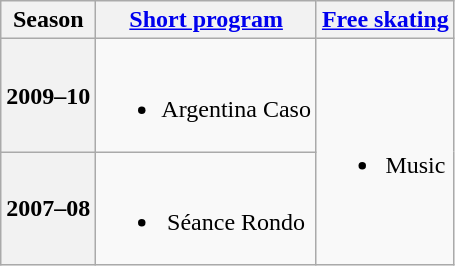<table class=wikitable style=text-align:center>
<tr>
<th>Season</th>
<th><a href='#'>Short program</a></th>
<th><a href='#'>Free skating</a></th>
</tr>
<tr>
<th>2009–10 <br> </th>
<td><br><ul><li>Argentina Caso</li></ul></td>
<td rowspan=2><br><ul><li>Music <br></li></ul></td>
</tr>
<tr>
<th>2007–08 <br> </th>
<td><br><ul><li>Séance Rondo</li></ul></td>
</tr>
</table>
